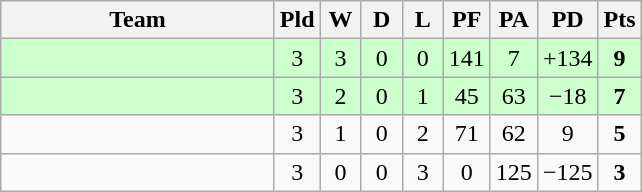<table class="wikitable" style="text-align:center;">
<tr>
<th width=175>Team</th>
<th width=20 abbr="Played">Pld</th>
<th width=20 abbr="Won">W</th>
<th width=20 abbr="Drawn">D</th>
<th width=20 abbr="Lost">L</th>
<th width=20 abbr="Points for">PF</th>
<th width=20 abbr="Points against">PA</th>
<th width=25 abbr="Points difference">PD</th>
<th width=20 abbr="Points">Pts</th>
</tr>
<tr style="background:#ccffcc">
<td align=left></td>
<td>3</td>
<td>3</td>
<td>0</td>
<td>0</td>
<td>141</td>
<td>7</td>
<td>+134</td>
<td><strong>9</strong></td>
</tr>
<tr style="background:#ccffcc">
<td align=left></td>
<td>3</td>
<td>2</td>
<td>0</td>
<td>1</td>
<td>45</td>
<td>63</td>
<td>−18</td>
<td><strong>7</strong></td>
</tr>
<tr>
<td align=left></td>
<td>3</td>
<td>1</td>
<td>0</td>
<td>2</td>
<td>71</td>
<td>62</td>
<td>9</td>
<td><strong>5</strong></td>
</tr>
<tr>
<td align=left></td>
<td>3</td>
<td>0</td>
<td>0</td>
<td>3</td>
<td>0</td>
<td>125</td>
<td>−125</td>
<td><strong>3</strong></td>
</tr>
</table>
